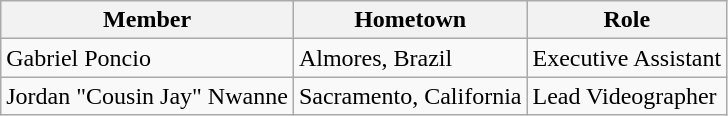<table class="wikitable">
<tr>
<th>Member</th>
<th>Hometown</th>
<th>Role</th>
</tr>
<tr>
<td>Gabriel Poncio</td>
<td>Almores, Brazil</td>
<td>Executive Assistant</td>
</tr>
<tr>
<td>Jordan "Cousin Jay" Nwanne</td>
<td>Sacramento, California</td>
<td>Lead Videographer</td>
</tr>
</table>
